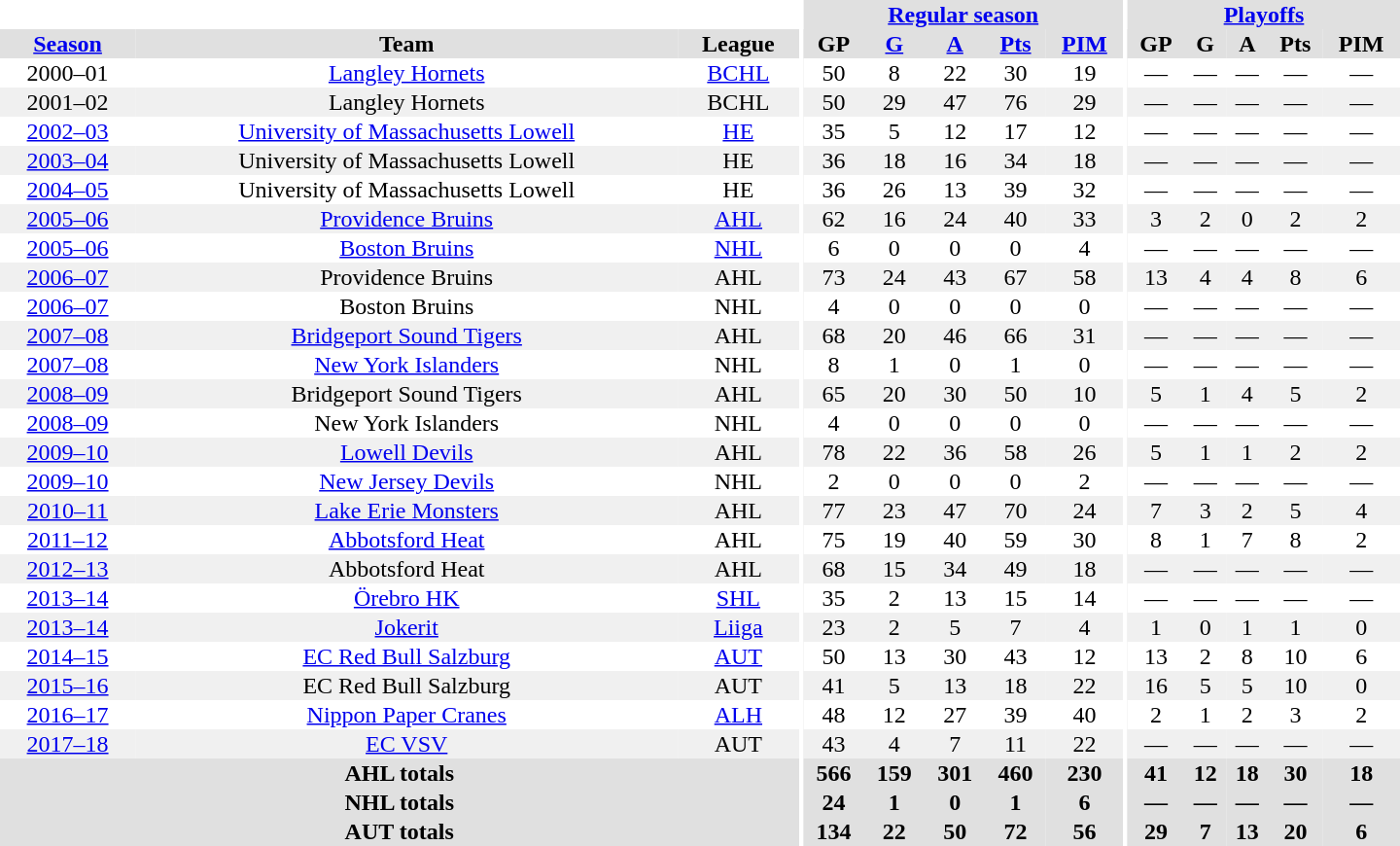<table border="0" cellpadding="1" cellspacing="0" style="text-align:center; width:60em">
<tr bgcolor="#e0e0e0">
<th colspan="3"  bgcolor="#ffffff"></th>
<th rowspan="99" bgcolor="#ffffff"></th>
<th colspan="5"><a href='#'>Regular season</a></th>
<th rowspan="99" bgcolor="#ffffff"></th>
<th colspan="5"><a href='#'>Playoffs</a></th>
</tr>
<tr bgcolor="#e0e0e0">
<th><a href='#'>Season</a></th>
<th>Team</th>
<th>League</th>
<th>GP</th>
<th><a href='#'>G</a></th>
<th><a href='#'>A</a></th>
<th><a href='#'>Pts</a></th>
<th><a href='#'>PIM</a></th>
<th>GP</th>
<th>G</th>
<th>A</th>
<th>Pts</th>
<th>PIM</th>
</tr>
<tr>
<td>2000–01</td>
<td><a href='#'>Langley Hornets</a></td>
<td><a href='#'>BCHL</a></td>
<td>50</td>
<td>8</td>
<td>22</td>
<td>30</td>
<td>19</td>
<td>—</td>
<td>—</td>
<td>—</td>
<td>—</td>
<td>—</td>
</tr>
<tr bgcolor="#f0f0f0">
<td>2001–02</td>
<td>Langley Hornets</td>
<td>BCHL</td>
<td>50</td>
<td>29</td>
<td>47</td>
<td>76</td>
<td>29</td>
<td>—</td>
<td>—</td>
<td>—</td>
<td>—</td>
<td>—</td>
</tr>
<tr>
<td><a href='#'>2002–03</a></td>
<td><a href='#'>University of Massachusetts Lowell</a></td>
<td><a href='#'>HE</a></td>
<td>35</td>
<td>5</td>
<td>12</td>
<td>17</td>
<td>12</td>
<td>—</td>
<td>—</td>
<td>—</td>
<td>—</td>
<td>—</td>
</tr>
<tr bgcolor="#f0f0f0">
<td><a href='#'>2003–04</a></td>
<td>University of Massachusetts Lowell</td>
<td>HE</td>
<td>36</td>
<td>18</td>
<td>16</td>
<td>34</td>
<td>18</td>
<td>—</td>
<td>—</td>
<td>—</td>
<td>—</td>
<td>—</td>
</tr>
<tr>
<td><a href='#'>2004–05</a></td>
<td>University of Massachusetts Lowell</td>
<td>HE</td>
<td>36</td>
<td>26</td>
<td>13</td>
<td>39</td>
<td>32</td>
<td>—</td>
<td>—</td>
<td>—</td>
<td>—</td>
<td>—</td>
</tr>
<tr bgcolor="#f0f0f0">
<td><a href='#'>2005–06</a></td>
<td><a href='#'>Providence Bruins</a></td>
<td><a href='#'>AHL</a></td>
<td>62</td>
<td>16</td>
<td>24</td>
<td>40</td>
<td>33</td>
<td>3</td>
<td>2</td>
<td>0</td>
<td>2</td>
<td>2</td>
</tr>
<tr>
<td><a href='#'>2005–06</a></td>
<td><a href='#'>Boston Bruins</a></td>
<td><a href='#'>NHL</a></td>
<td>6</td>
<td>0</td>
<td>0</td>
<td>0</td>
<td>4</td>
<td>—</td>
<td>—</td>
<td>—</td>
<td>—</td>
<td>—</td>
</tr>
<tr bgcolor="#f0f0f0">
<td><a href='#'>2006–07</a></td>
<td>Providence Bruins</td>
<td>AHL</td>
<td>73</td>
<td>24</td>
<td>43</td>
<td>67</td>
<td>58</td>
<td>13</td>
<td>4</td>
<td>4</td>
<td>8</td>
<td>6</td>
</tr>
<tr>
<td><a href='#'>2006–07</a></td>
<td>Boston Bruins</td>
<td>NHL</td>
<td>4</td>
<td>0</td>
<td>0</td>
<td>0</td>
<td>0</td>
<td>—</td>
<td>—</td>
<td>—</td>
<td>—</td>
<td>—</td>
</tr>
<tr bgcolor="#f0f0f0">
<td><a href='#'>2007–08</a></td>
<td><a href='#'>Bridgeport Sound Tigers</a></td>
<td>AHL</td>
<td>68</td>
<td>20</td>
<td>46</td>
<td>66</td>
<td>31</td>
<td>—</td>
<td>—</td>
<td>—</td>
<td>—</td>
<td>—</td>
</tr>
<tr>
<td><a href='#'>2007–08</a></td>
<td><a href='#'>New York Islanders</a></td>
<td>NHL</td>
<td>8</td>
<td>1</td>
<td>0</td>
<td>1</td>
<td>0</td>
<td>—</td>
<td>—</td>
<td>—</td>
<td>—</td>
<td>—</td>
</tr>
<tr bgcolor="#f0f0f0">
<td><a href='#'>2008–09</a></td>
<td>Bridgeport Sound Tigers</td>
<td>AHL</td>
<td>65</td>
<td>20</td>
<td>30</td>
<td>50</td>
<td>10</td>
<td>5</td>
<td>1</td>
<td>4</td>
<td>5</td>
<td>2</td>
</tr>
<tr>
<td><a href='#'>2008–09</a></td>
<td>New York Islanders</td>
<td>NHL</td>
<td>4</td>
<td>0</td>
<td>0</td>
<td>0</td>
<td>0</td>
<td>—</td>
<td>—</td>
<td>—</td>
<td>—</td>
<td>—</td>
</tr>
<tr bgcolor="#f0f0f0">
<td><a href='#'>2009–10</a></td>
<td><a href='#'>Lowell Devils</a></td>
<td>AHL</td>
<td>78</td>
<td>22</td>
<td>36</td>
<td>58</td>
<td>26</td>
<td>5</td>
<td>1</td>
<td>1</td>
<td>2</td>
<td>2</td>
</tr>
<tr>
<td><a href='#'>2009–10</a></td>
<td><a href='#'>New Jersey Devils</a></td>
<td>NHL</td>
<td>2</td>
<td>0</td>
<td>0</td>
<td>0</td>
<td>2</td>
<td>—</td>
<td>—</td>
<td>—</td>
<td>—</td>
<td>—</td>
</tr>
<tr bgcolor="#f0f0f0">
<td><a href='#'>2010–11</a></td>
<td><a href='#'>Lake Erie Monsters</a></td>
<td>AHL</td>
<td>77</td>
<td>23</td>
<td>47</td>
<td>70</td>
<td>24</td>
<td>7</td>
<td>3</td>
<td>2</td>
<td>5</td>
<td>4</td>
</tr>
<tr>
<td><a href='#'>2011–12</a></td>
<td><a href='#'>Abbotsford Heat</a></td>
<td>AHL</td>
<td>75</td>
<td>19</td>
<td>40</td>
<td>59</td>
<td>30</td>
<td>8</td>
<td>1</td>
<td>7</td>
<td>8</td>
<td>2</td>
</tr>
<tr bgcolor="#f0f0f0">
<td><a href='#'>2012–13</a></td>
<td>Abbotsford Heat</td>
<td>AHL</td>
<td>68</td>
<td>15</td>
<td>34</td>
<td>49</td>
<td>18</td>
<td>—</td>
<td>—</td>
<td>—</td>
<td>—</td>
<td>—</td>
</tr>
<tr>
<td><a href='#'>2013–14</a></td>
<td><a href='#'>Örebro HK</a></td>
<td><a href='#'>SHL</a></td>
<td>35</td>
<td>2</td>
<td>13</td>
<td>15</td>
<td>14</td>
<td>—</td>
<td>—</td>
<td>—</td>
<td>—</td>
<td>—</td>
</tr>
<tr bgcolor="#f0f0f0">
<td><a href='#'>2013–14</a></td>
<td><a href='#'>Jokerit</a></td>
<td><a href='#'>Liiga</a></td>
<td>23</td>
<td>2</td>
<td>5</td>
<td>7</td>
<td>4</td>
<td>1</td>
<td>0</td>
<td>1</td>
<td>1</td>
<td>0</td>
</tr>
<tr>
<td><a href='#'>2014–15</a></td>
<td><a href='#'>EC Red Bull Salzburg</a></td>
<td><a href='#'>AUT</a></td>
<td>50</td>
<td>13</td>
<td>30</td>
<td>43</td>
<td>12</td>
<td>13</td>
<td>2</td>
<td>8</td>
<td>10</td>
<td>6</td>
</tr>
<tr bgcolor="#f0f0f0">
<td><a href='#'>2015–16</a></td>
<td>EC Red Bull Salzburg</td>
<td>AUT</td>
<td>41</td>
<td>5</td>
<td>13</td>
<td>18</td>
<td>22</td>
<td>16</td>
<td>5</td>
<td>5</td>
<td>10</td>
<td>0</td>
</tr>
<tr>
<td><a href='#'>2016–17</a></td>
<td><a href='#'>Nippon Paper Cranes</a></td>
<td><a href='#'>ALH</a></td>
<td>48</td>
<td>12</td>
<td>27</td>
<td>39</td>
<td>40</td>
<td>2</td>
<td>1</td>
<td>2</td>
<td>3</td>
<td>2</td>
</tr>
<tr bgcolor="#f0f0f0">
<td><a href='#'>2017–18</a></td>
<td><a href='#'>EC VSV</a></td>
<td>AUT</td>
<td>43</td>
<td>4</td>
<td>7</td>
<td>11</td>
<td>22</td>
<td>—</td>
<td>—</td>
<td>—</td>
<td>—</td>
<td>—</td>
</tr>
<tr bgcolor="#e0e0e0">
<th colspan="3">AHL totals</th>
<th>566</th>
<th>159</th>
<th>301</th>
<th>460</th>
<th>230</th>
<th>41</th>
<th>12</th>
<th>18</th>
<th>30</th>
<th>18</th>
</tr>
<tr bgcolor="#e0e0e0">
<th colspan="3">NHL totals</th>
<th>24</th>
<th>1</th>
<th>0</th>
<th>1</th>
<th>6</th>
<th>—</th>
<th>—</th>
<th>—</th>
<th>—</th>
<th>—</th>
</tr>
<tr bgcolor="#e0e0e0">
<th colspan="3">AUT totals</th>
<th>134</th>
<th>22</th>
<th>50</th>
<th>72</th>
<th>56</th>
<th>29</th>
<th>7</th>
<th>13</th>
<th>20</th>
<th>6</th>
</tr>
</table>
